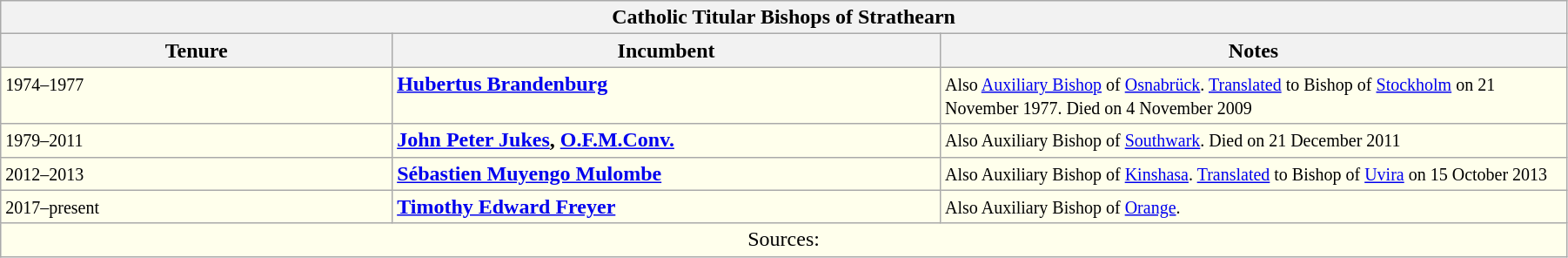<table class="wikitable" style="width:95%;" border="1" cellpadding="2">
<tr>
<th colspan="4">Catholic Titular Bishops of Strathearn</th>
</tr>
<tr align=center>
<th width="25%">Tenure</th>
<th width="35%">Incumbent</th>
<th width="40%">Notes</th>
</tr>
<tr valign=top bgcolor="#ffffec">
<td><small>1974–1977</small></td>
<td><strong><a href='#'>Hubertus Brandenburg</a></strong></td>
<td><small>Also <a href='#'>Auxiliary Bishop</a> of <a href='#'>Osnabrück</a>. <a href='#'>Translated</a> to Bishop of <a href='#'>Stockholm</a> on 21 November 1977. Died on 4 November 2009</small></td>
</tr>
<tr valign=top bgcolor="#ffffec">
<td><small>1979–2011</small></td>
<td><strong><a href='#'>John Peter Jukes</a>, <a href='#'>O.F.M.Conv.</a></strong></td>
<td><small>Also Auxiliary Bishop of <a href='#'>Southwark</a>. Died on 21 December 2011</small></td>
</tr>
<tr valign=top bgcolor="#ffffec">
<td><small>2012–2013</small></td>
<td><strong><a href='#'>Sébastien Muyengo Mulombe</a></strong></td>
<td><small>Also Auxiliary Bishop of <a href='#'>Kinshasa</a>. <a href='#'>Translated</a> to Bishop of <a href='#'>Uvira</a> on 15 October 2013</small></td>
</tr>
<tr valign=top bgcolor="#ffffec">
<td><small>2017–present</small></td>
<td><strong><a href='#'>Timothy Edward Freyer</a></strong></td>
<td><small>Also Auxiliary Bishop of <a href='#'>Orange</a>. </small></td>
</tr>
<tr valign=top bgcolor="#ffffec">
<td align=center colspan=4>Sources:</td>
</tr>
</table>
